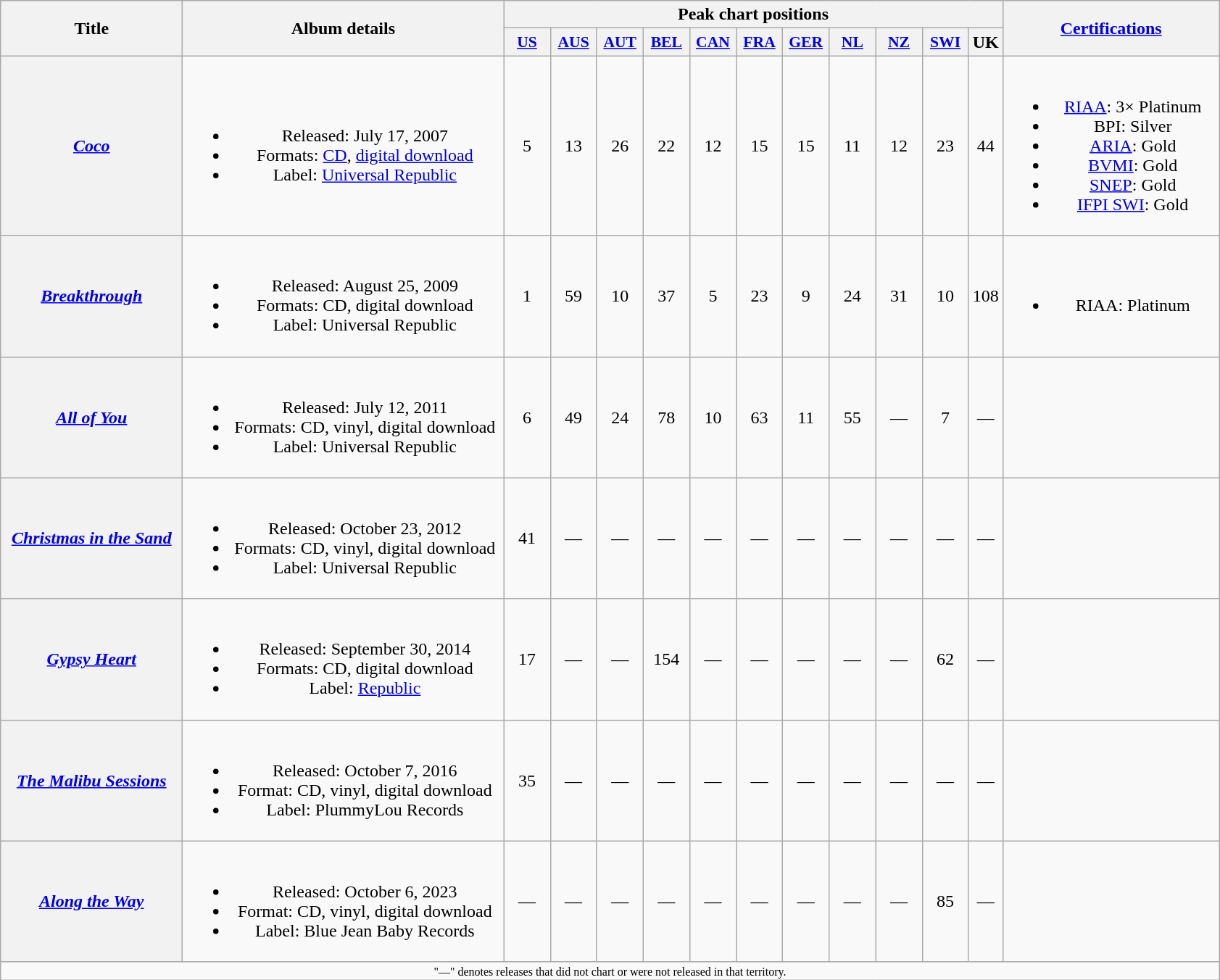<table class="wikitable plainrowheaders" style="text-align:center;">
<tr>
<th scope="col" rowspan="2" style="width:10em;">Title</th>
<th scope="col" rowspan="2" style="width:18em;">Album details</th>
<th colspan="11" scope="col">Peak chart positions</th>
<th scope="col" rowspan="2" style="width:12em;"><a href='#'>Certifications</a></th>
</tr>
<tr>
<th scope="col" style="width:2.5em;font-size:90%;"><a href='#'>US</a><br></th>
<th scope="col" style="width:2.5em;font-size:90%;"><a href='#'>AUS</a><br></th>
<th scope="col" style="width:2.5em;font-size:90%;"><a href='#'>AUT</a><br></th>
<th scope="col" style="width:2.5em;font-size:90%;"><a href='#'>BEL</a><br></th>
<th scope="col" style="width:2.5em;font-size:90%;"><a href='#'>CAN</a><br></th>
<th scope="col" style="width:2.5em;font-size:90%;"><a href='#'>FRA</a><br></th>
<th scope="col" style="width:2.5em;font-size:90%;"><a href='#'>GER</a><br></th>
<th scope="col" style="width:2.5em;font-size:90%;"><a href='#'>NL</a><br></th>
<th scope="col" style="width:2.5em;font-size:90%;"><a href='#'>NZ</a><br></th>
<th scope="col" style="width:2.5em;font-size:90%;"><a href='#'>SWI</a><br></th>
<th>UK<br></th>
</tr>
<tr>
<th scope="row"><em><a href='#'>Coco</a></em></th>
<td><br><ul><li>Released: July 17, 2007</li><li>Formats: <a href='#'>CD</a>, <a href='#'>digital download</a></li><li>Label: <a href='#'>Universal Republic</a></li></ul></td>
<td>5</td>
<td>13</td>
<td>26</td>
<td>22</td>
<td>12</td>
<td>15</td>
<td>15</td>
<td>11</td>
<td>12</td>
<td>23</td>
<td>44</td>
<td><br><ul><li><a href='#'>RIAA</a>: 3× Platinum</li><li>BPI: Silver</li><li><a href='#'>ARIA</a>: Gold</li><li><a href='#'>BVMI</a>: Gold</li><li><a href='#'>SNEP</a>: Gold</li><li><a href='#'>IFPI SWI</a>: Gold</li></ul></td>
</tr>
<tr>
<th scope="row"><em><a href='#'>Breakthrough</a></em></th>
<td><br><ul><li>Released: August 25, 2009</li><li>Formats: CD, digital download</li><li>Label: Universal Republic</li></ul></td>
<td>1</td>
<td>59</td>
<td>10</td>
<td>37</td>
<td>5</td>
<td>23</td>
<td>9</td>
<td>24</td>
<td>31</td>
<td>10</td>
<td>108</td>
<td><br><ul><li>RIAA: Platinum</li></ul></td>
</tr>
<tr>
<th scope="row"><em><a href='#'>All of You</a></em></th>
<td><br><ul><li>Released: July 12, 2011</li><li>Formats: CD, vinyl, digital download</li><li>Label: Universal Republic</li></ul></td>
<td>6</td>
<td>49</td>
<td>24</td>
<td>78</td>
<td>10</td>
<td>63</td>
<td>11</td>
<td>55</td>
<td>—</td>
<td>7</td>
<td>—</td>
<td></td>
</tr>
<tr>
<th scope="row"><em><a href='#'>Christmas in the Sand</a></em></th>
<td><br><ul><li>Released: October 23, 2012</li><li>Formats: CD, vinyl, digital download</li><li>Label: Universal Republic</li></ul></td>
<td>41</td>
<td>—</td>
<td>—</td>
<td>—</td>
<td>—</td>
<td>—</td>
<td>—</td>
<td>—</td>
<td>—</td>
<td>—</td>
<td>—</td>
<td></td>
</tr>
<tr>
<th scope="row"><em><a href='#'>Gypsy Heart</a></em></th>
<td><br><ul><li>Released: September 30, 2014</li><li>Formats: CD, digital download</li><li>Label: <a href='#'>Republic</a></li></ul></td>
<td>17</td>
<td>—</td>
<td>—</td>
<td>154</td>
<td>—</td>
<td>—</td>
<td>—</td>
<td>—</td>
<td>—</td>
<td>62</td>
<td>—</td>
<td></td>
</tr>
<tr>
<th scope="row"><em><a href='#'>The Malibu Sessions</a></em></th>
<td><br><ul><li>Released: October 7, 2016</li><li>Format: CD, vinyl, digital download</li><li>Label: PlummyLou Records</li></ul></td>
<td>35</td>
<td>—</td>
<td>—</td>
<td>—</td>
<td>—</td>
<td>—</td>
<td>—</td>
<td>—</td>
<td>—</td>
<td>—</td>
<td>—</td>
<td></td>
</tr>
<tr>
<th scope="row"><em><a href='#'>Along the Way</a></em></th>
<td><br><ul><li>Released: October 6, 2023</li><li>Format: CD, vinyl, digital download</li><li>Label: Blue Jean Baby Records</li></ul></td>
<td>—</td>
<td>—</td>
<td>—</td>
<td>—</td>
<td>—</td>
<td>—</td>
<td>—</td>
<td>—</td>
<td>—</td>
<td>85</td>
<td>—</td>
<td></td>
</tr>
<tr>
<td align="center" colspan="15" style="font-size:8pt">"—" denotes releases that did not chart or were not released in that territory.</td>
</tr>
</table>
